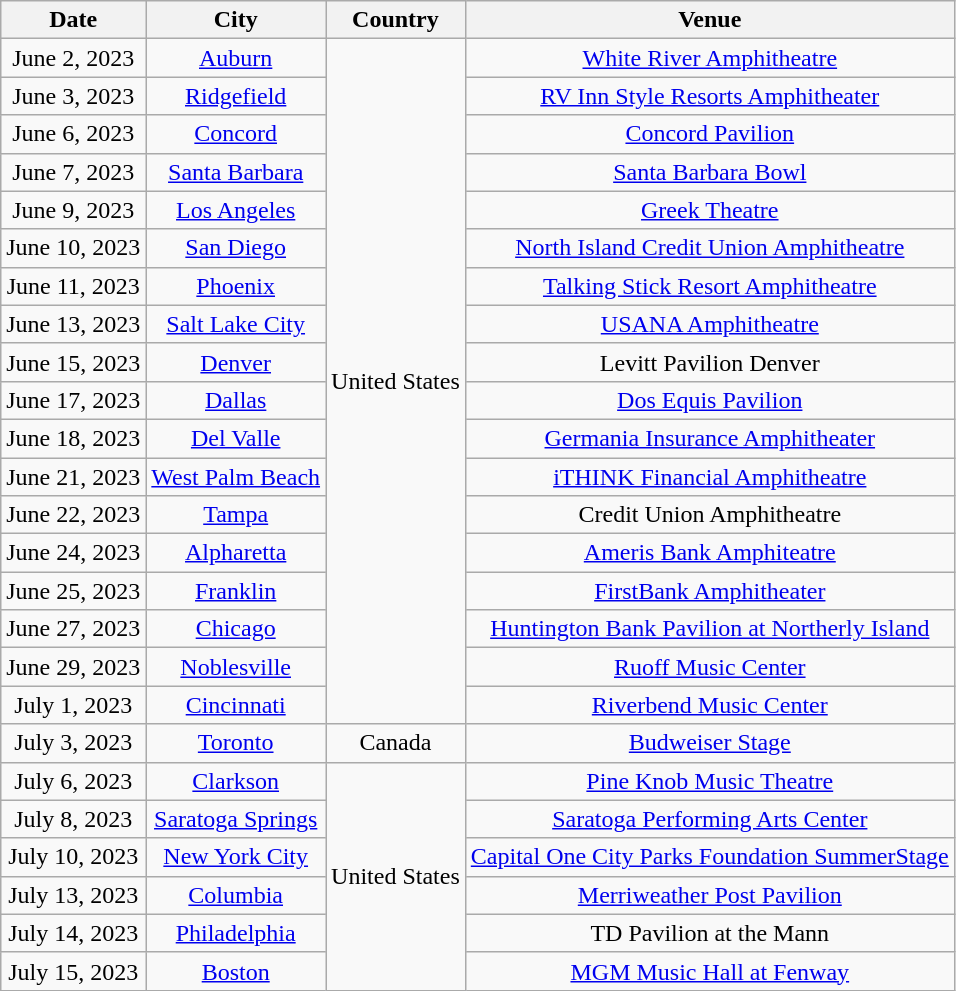<table class="wikitable" style="text-align:center;">
<tr>
<th>Date</th>
<th>City</th>
<th>Country</th>
<th>Venue</th>
</tr>
<tr>
<td>June 2, 2023</td>
<td><a href='#'>Auburn</a></td>
<td rowspan="18">United States</td>
<td><a href='#'>White River Amphitheatre</a></td>
</tr>
<tr>
<td>June 3, 2023</td>
<td><a href='#'>Ridgefield</a></td>
<td><a href='#'>RV Inn Style Resorts Amphitheater</a></td>
</tr>
<tr>
<td>June 6, 2023</td>
<td><a href='#'>Concord</a></td>
<td><a href='#'>Concord Pavilion</a></td>
</tr>
<tr>
<td>June 7, 2023</td>
<td><a href='#'>Santa Barbara</a></td>
<td><a href='#'>Santa Barbara Bowl</a></td>
</tr>
<tr>
<td>June 9, 2023</td>
<td><a href='#'>Los Angeles</a></td>
<td><a href='#'>Greek Theatre</a></td>
</tr>
<tr>
<td>June 10, 2023</td>
<td><a href='#'>San Diego</a></td>
<td><a href='#'>North Island Credit Union Amphitheatre</a></td>
</tr>
<tr>
<td>June 11, 2023</td>
<td><a href='#'>Phoenix</a></td>
<td><a href='#'>Talking Stick Resort Amphitheatre</a></td>
</tr>
<tr>
<td>June 13, 2023</td>
<td><a href='#'>Salt Lake City</a></td>
<td><a href='#'>USANA Amphitheatre</a></td>
</tr>
<tr>
<td>June 15, 2023</td>
<td><a href='#'>Denver</a></td>
<td>Levitt Pavilion Denver</td>
</tr>
<tr>
<td>June 17, 2023</td>
<td><a href='#'>Dallas</a></td>
<td><a href='#'>Dos Equis Pavilion</a></td>
</tr>
<tr>
<td>June 18, 2023</td>
<td><a href='#'>Del Valle</a></td>
<td><a href='#'>Germania Insurance Amphitheater</a></td>
</tr>
<tr>
<td>June 21, 2023</td>
<td><a href='#'>West Palm Beach</a></td>
<td><a href='#'>iTHINK Financial Amphitheatre</a></td>
</tr>
<tr>
<td>June 22, 2023</td>
<td><a href='#'>Tampa</a></td>
<td>Credit Union Amphitheatre</td>
</tr>
<tr>
<td>June 24, 2023</td>
<td><a href='#'>Alpharetta</a></td>
<td><a href='#'>Ameris Bank Amphiteatre</a></td>
</tr>
<tr>
<td>June 25, 2023</td>
<td><a href='#'>Franklin</a></td>
<td><a href='#'>FirstBank Amphitheater</a></td>
</tr>
<tr>
<td>June 27, 2023</td>
<td><a href='#'>Chicago</a></td>
<td><a href='#'>Huntington Bank Pavilion at Northerly Island</a></td>
</tr>
<tr>
<td>June 29, 2023</td>
<td><a href='#'>Noblesville</a></td>
<td><a href='#'>Ruoff Music Center</a></td>
</tr>
<tr>
<td>July 1, 2023</td>
<td><a href='#'>Cincinnati</a></td>
<td><a href='#'>Riverbend Music Center</a></td>
</tr>
<tr>
<td>July 3, 2023</td>
<td><a href='#'>Toronto</a></td>
<td rowspan="1">Canada</td>
<td><a href='#'>Budweiser Stage</a></td>
</tr>
<tr>
<td>July 6, 2023</td>
<td><a href='#'>Clarkson</a></td>
<td rowspan="6">United States</td>
<td><a href='#'>Pine Knob Music Theatre</a></td>
</tr>
<tr>
<td>July 8, 2023</td>
<td><a href='#'>Saratoga Springs</a></td>
<td><a href='#'>Saratoga Performing Arts Center</a></td>
</tr>
<tr>
<td>July 10, 2023</td>
<td><a href='#'>New York City</a></td>
<td><a href='#'>Capital One City Parks Foundation SummerStage</a></td>
</tr>
<tr>
<td>July 13, 2023</td>
<td><a href='#'>Columbia</a></td>
<td><a href='#'>Merriweather Post Pavilion</a></td>
</tr>
<tr>
<td>July 14, 2023</td>
<td><a href='#'>Philadelphia</a></td>
<td>TD Pavilion at the Mann</td>
</tr>
<tr>
<td>July 15, 2023</td>
<td><a href='#'>Boston</a></td>
<td><a href='#'>MGM Music Hall at Fenway</a></td>
</tr>
</table>
